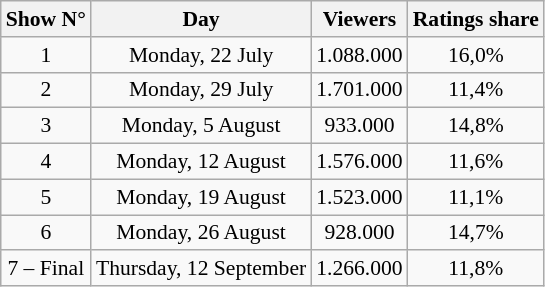<table class="wikitable sortable centre" style="text-align:center; font-size:90%">
<tr>
<th>Show N°</th>
<th>Day</th>
<th>Viewers</th>
<th>Ratings share</th>
</tr>
<tr>
<td>1</td>
<td>Monday, 22 July</td>
<td>1.088.000</td>
<td>16,0%</td>
</tr>
<tr>
<td>2</td>
<td>Monday, 29 July</td>
<td>1.701.000</td>
<td>11,4%</td>
</tr>
<tr>
<td>3</td>
<td>Monday, 5 August</td>
<td>933.000</td>
<td>14,8%</td>
</tr>
<tr>
<td>4</td>
<td>Monday, 12 August</td>
<td>1.576.000</td>
<td>11,6%</td>
</tr>
<tr>
<td>5</td>
<td>Monday, 19 August</td>
<td>1.523.000</td>
<td>11,1%</td>
</tr>
<tr>
<td>6</td>
<td>Monday, 26 August</td>
<td>928.000</td>
<td>14,7%</td>
</tr>
<tr>
<td>7 – Final</td>
<td>Thursday, 12 September</td>
<td>1.266.000</td>
<td>11,8%</td>
</tr>
</table>
